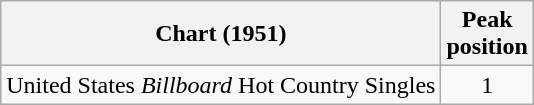<table class="wikitable sortable">
<tr>
<th align="left">Chart (1951)</th>
<th align="center">Peak<br>position</th>
</tr>
<tr>
<td align="left">United States <em>Billboard</em> Hot Country Singles</td>
<td align="center">1</td>
</tr>
</table>
